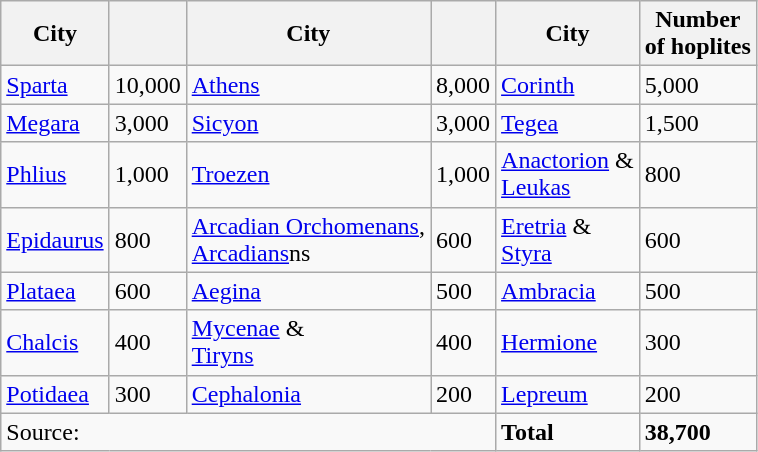<table class="wikitable">
<tr>
<th>City</th>
<th Number ></th>
<th>City</th>
<th Number></th>
<th>City</th>
<th>Number<br>of hoplites</th>
</tr>
<tr>
<td><a href='#'>Sparta</a></td>
<td>10,000</td>
<td><a href='#'>Athens</a></td>
<td>8,000</td>
<td><a href='#'>Corinth</a></td>
<td>5,000</td>
</tr>
<tr>
<td><a href='#'>Megara</a></td>
<td>3,000</td>
<td><a href='#'>Sicyon</a></td>
<td>3,000</td>
<td><a href='#'>Tegea</a></td>
<td>1,500</td>
</tr>
<tr>
<td><a href='#'>Phlius</a></td>
<td>1,000</td>
<td><a href='#'>Troezen</a></td>
<td>1,000</td>
<td><a href='#'>Anactorion</a> &<br><a href='#'>Leukas</a></td>
<td>800</td>
</tr>
<tr>
<td><a href='#'>Epidaurus</a></td>
<td>800</td>
<td><a href='#'>Arcadian Orchomenans</a>,<br><a href='#'>Arcadians</a>ns</td>
<td>600</td>
<td><a href='#'>Eretria</a> &<br><a href='#'>Styra</a></td>
<td>600</td>
</tr>
<tr>
<td><a href='#'>Plataea</a></td>
<td>600</td>
<td><a href='#'>Aegina</a></td>
<td>500</td>
<td><a href='#'>Ambracia</a></td>
<td>500</td>
</tr>
<tr>
<td><a href='#'>Chalcis</a></td>
<td>400</td>
<td><a href='#'>Mycenae</a> &<br><a href='#'>Tiryns</a></td>
<td>400</td>
<td><a href='#'>Hermione</a></td>
<td>300</td>
</tr>
<tr>
<td><a href='#'>Potidaea</a></td>
<td>300</td>
<td><a href='#'>Cephalonia</a></td>
<td>200</td>
<td><a href='#'>Lepreum</a></td>
<td>200</td>
</tr>
<tr>
<td colspan="4">Source: </td>
<td><strong>Total</strong></td>
<td><strong>38,700</strong></td>
</tr>
</table>
